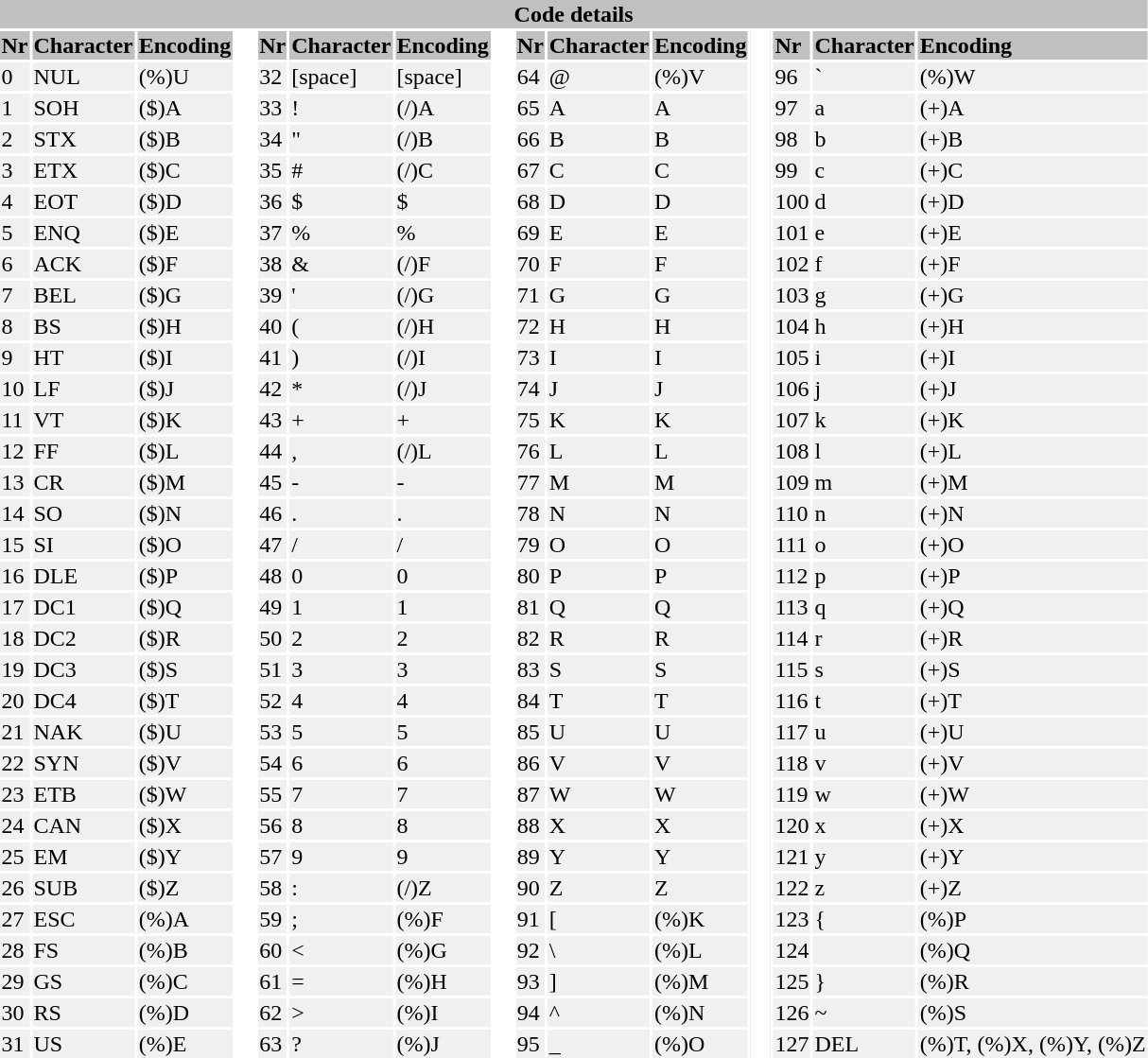<table>
<tr style="background:#C0C0C0">
<td style="text-align:center" colspan=15><strong>Code details</strong></td>
</tr>
<tr style="background:#C0C0C0">
<td><strong>Nr</strong></td>
<td><strong>Character</strong></td>
<td><strong>Encoding</strong></td>
<td rowspan=99 style="background:#FFFFFF">   </td>
<td><strong>Nr</strong></td>
<td><strong>Character</strong></td>
<td><strong>Encoding</strong></td>
<td rowspan=99 style="background:#FFFFFF">   </td>
<td><strong>Nr</strong></td>
<td><strong>Character</strong></td>
<td><strong>Encoding</strong></td>
<td rowspan=99 style="background:#FFFFFF">   </td>
<td><strong>Nr</strong></td>
<td><strong>Character</strong></td>
<td><strong>Encoding</strong></td>
</tr>
<tr style="background:#F0F0F0">
<td>0</td>
<td>NUL</td>
<td>(%)U</td>
<td>32</td>
<td>[space]</td>
<td>[space]</td>
<td>64</td>
<td>@</td>
<td>(%)V</td>
<td>96</td>
<td>`</td>
<td>(%)W</td>
</tr>
<tr style="background:#F0F0F0">
<td>1</td>
<td>SOH</td>
<td>($)A</td>
<td>33</td>
<td>!</td>
<td>(/)A</td>
<td>65</td>
<td>A</td>
<td>A</td>
<td>97</td>
<td>a</td>
<td>(+)A</td>
</tr>
<tr style="background:#F0F0F0">
<td>2</td>
<td>STX</td>
<td>($)B</td>
<td>34</td>
<td>"</td>
<td>(/)B</td>
<td>66</td>
<td>B</td>
<td>B</td>
<td>98</td>
<td>b</td>
<td>(+)B</td>
</tr>
<tr style="background:#F0F0F0">
<td>3</td>
<td>ETX</td>
<td>($)C</td>
<td>35</td>
<td>#</td>
<td>(/)C</td>
<td>67</td>
<td>C</td>
<td>C</td>
<td>99</td>
<td>c</td>
<td>(+)C</td>
</tr>
<tr style="background:#F0F0F0">
<td>4</td>
<td>EOT</td>
<td>($)D</td>
<td>36</td>
<td>$</td>
<td>$</td>
<td>68</td>
<td>D</td>
<td>D</td>
<td>100</td>
<td>d</td>
<td>(+)D</td>
</tr>
<tr style="background:#F0F0F0">
<td>5</td>
<td>ENQ</td>
<td>($)E</td>
<td>37</td>
<td>%</td>
<td>%</td>
<td>69</td>
<td>E</td>
<td>E</td>
<td>101</td>
<td>e</td>
<td>(+)E</td>
</tr>
<tr style="background:#F0F0F0">
<td>6</td>
<td>ACK</td>
<td>($)F</td>
<td>38</td>
<td>&</td>
<td>(/)F</td>
<td>70</td>
<td>F</td>
<td>F</td>
<td>102</td>
<td>f</td>
<td>(+)F</td>
</tr>
<tr style="background:#F0F0F0">
<td>7</td>
<td>BEL</td>
<td>($)G</td>
<td>39</td>
<td>'</td>
<td>(/)G</td>
<td>71</td>
<td>G</td>
<td>G</td>
<td>103</td>
<td>g</td>
<td>(+)G</td>
</tr>
<tr style="background:#F0F0F0">
<td>8</td>
<td>BS</td>
<td>($)H</td>
<td>40</td>
<td>(</td>
<td>(/)H</td>
<td>72</td>
<td>H</td>
<td>H</td>
<td>104</td>
<td>h</td>
<td>(+)H</td>
</tr>
<tr style="background:#F0F0F0">
<td>9</td>
<td>HT</td>
<td>($)I</td>
<td>41</td>
<td>)</td>
<td>(/)I</td>
<td>73</td>
<td>I</td>
<td>I</td>
<td>105</td>
<td>i</td>
<td>(+)I</td>
</tr>
<tr style="background:#F0F0F0">
<td>10</td>
<td>LF</td>
<td>($)J</td>
<td>42</td>
<td>*</td>
<td>(/)J</td>
<td>74</td>
<td>J</td>
<td>J</td>
<td>106</td>
<td>j</td>
<td>(+)J</td>
</tr>
<tr style="background:#F0F0F0">
<td>11</td>
<td>VT</td>
<td>($)K</td>
<td>43</td>
<td>+</td>
<td>+</td>
<td>75</td>
<td>K</td>
<td>K</td>
<td>107</td>
<td>k</td>
<td>(+)K</td>
</tr>
<tr style="background:#F0F0F0">
<td>12</td>
<td>FF</td>
<td>($)L</td>
<td>44</td>
<td>,</td>
<td>(/)L</td>
<td>76</td>
<td>L</td>
<td>L</td>
<td>108</td>
<td>l</td>
<td>(+)L</td>
</tr>
<tr style="background:#F0F0F0">
<td>13</td>
<td>CR</td>
<td>($)M</td>
<td>45</td>
<td>-</td>
<td>-</td>
<td>77</td>
<td>M</td>
<td>M</td>
<td>109</td>
<td>m</td>
<td>(+)M</td>
</tr>
<tr style="background:#F0F0F0">
<td>14</td>
<td>SO</td>
<td>($)N</td>
<td>46</td>
<td>.</td>
<td>.</td>
<td>78</td>
<td>N</td>
<td>N</td>
<td>110</td>
<td>n</td>
<td>(+)N</td>
</tr>
<tr style="background:#F0F0F0">
<td>15</td>
<td>SI</td>
<td>($)O</td>
<td>47</td>
<td>/</td>
<td>/</td>
<td>79</td>
<td>O</td>
<td>O</td>
<td>111</td>
<td>o</td>
<td>(+)O</td>
</tr>
<tr style="background:#F0F0F0">
<td>16</td>
<td>DLE</td>
<td>($)P</td>
<td>48</td>
<td>0</td>
<td>0</td>
<td>80</td>
<td>P</td>
<td>P</td>
<td>112</td>
<td>p</td>
<td>(+)P</td>
</tr>
<tr style="background:#F0F0F0">
<td>17</td>
<td>DC1</td>
<td>($)Q</td>
<td>49</td>
<td>1</td>
<td>1</td>
<td>81</td>
<td>Q</td>
<td>Q</td>
<td>113</td>
<td>q</td>
<td>(+)Q</td>
</tr>
<tr style="background:#F0F0F0">
<td>18</td>
<td>DC2</td>
<td>($)R</td>
<td>50</td>
<td>2</td>
<td>2</td>
<td>82</td>
<td>R</td>
<td>R</td>
<td>114</td>
<td>r</td>
<td>(+)R</td>
</tr>
<tr style="background:#F0F0F0">
<td>19</td>
<td>DC3</td>
<td>($)S</td>
<td>51</td>
<td>3</td>
<td>3</td>
<td>83</td>
<td>S</td>
<td>S</td>
<td>115</td>
<td>s</td>
<td>(+)S</td>
</tr>
<tr style="background:#F0F0F0">
<td>20</td>
<td>DC4</td>
<td>($)T</td>
<td>52</td>
<td>4</td>
<td>4</td>
<td>84</td>
<td>T</td>
<td>T</td>
<td>116</td>
<td>t</td>
<td>(+)T</td>
</tr>
<tr style="background:#F0F0F0">
<td>21</td>
<td>NAK</td>
<td>($)U</td>
<td>53</td>
<td>5</td>
<td>5</td>
<td>85</td>
<td>U</td>
<td>U</td>
<td>117</td>
<td>u</td>
<td>(+)U</td>
</tr>
<tr style="background:#F0F0F0">
<td>22</td>
<td>SYN</td>
<td>($)V</td>
<td>54</td>
<td>6</td>
<td>6</td>
<td>86</td>
<td>V</td>
<td>V</td>
<td>118</td>
<td>v</td>
<td>(+)V</td>
</tr>
<tr style="background:#F0F0F0">
<td>23</td>
<td>ETB</td>
<td>($)W</td>
<td>55</td>
<td>7</td>
<td>7</td>
<td>87</td>
<td>W</td>
<td>W</td>
<td>119</td>
<td>w</td>
<td>(+)W</td>
</tr>
<tr style="background:#F0F0F0">
<td>24</td>
<td>CAN</td>
<td>($)X</td>
<td>56</td>
<td>8</td>
<td>8</td>
<td>88</td>
<td>X</td>
<td>X</td>
<td>120</td>
<td>x</td>
<td>(+)X</td>
</tr>
<tr style="background:#F0F0F0">
<td>25</td>
<td>EM</td>
<td>($)Y</td>
<td>57</td>
<td>9</td>
<td>9</td>
<td>89</td>
<td>Y</td>
<td>Y</td>
<td>121</td>
<td>y</td>
<td>(+)Y</td>
</tr>
<tr style="background:#F0F0F0">
<td>26</td>
<td>SUB</td>
<td>($)Z</td>
<td>58</td>
<td>:</td>
<td>(/)Z</td>
<td>90</td>
<td>Z</td>
<td>Z</td>
<td>122</td>
<td>z</td>
<td>(+)Z</td>
</tr>
<tr style="background:#F0F0F0">
<td>27</td>
<td>ESC</td>
<td>(%)A</td>
<td>59</td>
<td>;</td>
<td>(%)F</td>
<td>91</td>
<td>[</td>
<td>(%)K</td>
<td>123</td>
<td>{</td>
<td>(%)P</td>
</tr>
<tr style="background:#F0F0F0">
<td>28</td>
<td>FS</td>
<td>(%)B</td>
<td>60</td>
<td><</td>
<td>(%)G</td>
<td>92</td>
<td>\</td>
<td>(%)L</td>
<td>124</td>
<td></td>
<td>(%)Q</td>
</tr>
<tr style="background:#F0F0F0">
<td>29</td>
<td>GS</td>
<td>(%)C</td>
<td>61</td>
<td>=</td>
<td>(%)H</td>
<td>93</td>
<td>]</td>
<td>(%)M</td>
<td>125</td>
<td>}</td>
<td>(%)R</td>
</tr>
<tr style="background:#F0F0F0">
<td>30</td>
<td>RS</td>
<td>(%)D</td>
<td>62</td>
<td>></td>
<td>(%)I</td>
<td>94</td>
<td>^</td>
<td>(%)N</td>
<td>126</td>
<td>~</td>
<td>(%)S</td>
</tr>
<tr style="background:#F0F0F0">
<td>31</td>
<td>US</td>
<td>(%)E</td>
<td>63</td>
<td>?</td>
<td>(%)J</td>
<td>95</td>
<td>_</td>
<td>(%)O</td>
<td>127</td>
<td>DEL</td>
<td>(%)T, (%)X, (%)Y, (%)Z</td>
</tr>
</table>
